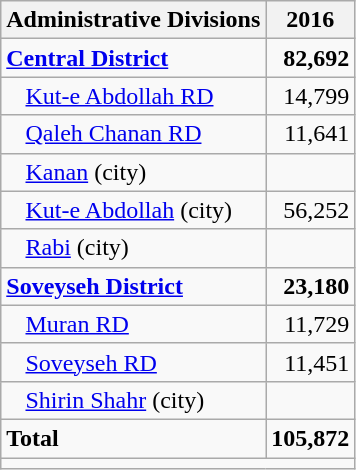<table class="wikitable">
<tr>
<th>Administrative Divisions</th>
<th>2016</th>
</tr>
<tr>
<td><strong><a href='#'>Central District</a></strong></td>
<td style="text-align: right;"><strong>82,692</strong></td>
</tr>
<tr>
<td style="padding-left: 1em;"><a href='#'>Kut-e Abdollah RD</a></td>
<td style="text-align: right;">14,799</td>
</tr>
<tr>
<td style="padding-left: 1em;"><a href='#'>Qaleh Chanan RD</a></td>
<td style="text-align: right;">11,641</td>
</tr>
<tr>
<td style="padding-left: 1em;"><a href='#'>Kanan</a> (city)</td>
<td style="text-align: right;"></td>
</tr>
<tr>
<td style="padding-left: 1em;"><a href='#'>Kut-e Abdollah</a> (city)</td>
<td style="text-align: right;">56,252</td>
</tr>
<tr>
<td style="padding-left: 1em;"><a href='#'>Rabi</a> (city)</td>
<td style="text-align: right;"></td>
</tr>
<tr>
<td><strong><a href='#'>Soveyseh District</a></strong></td>
<td style="text-align: right;"><strong>23,180</strong></td>
</tr>
<tr>
<td style="padding-left: 1em;"><a href='#'>Muran RD</a></td>
<td style="text-align: right;">11,729</td>
</tr>
<tr>
<td style="padding-left: 1em;"><a href='#'>Soveyseh RD</a></td>
<td style="text-align: right;">11,451</td>
</tr>
<tr>
<td style="padding-left: 1em;"><a href='#'>Shirin Shahr</a> (city)</td>
<td style="text-align: right;"></td>
</tr>
<tr>
<td><strong>Total</strong></td>
<td style="text-align: right;"><strong>105,872</strong></td>
</tr>
<tr>
<td colspan=2></td>
</tr>
</table>
